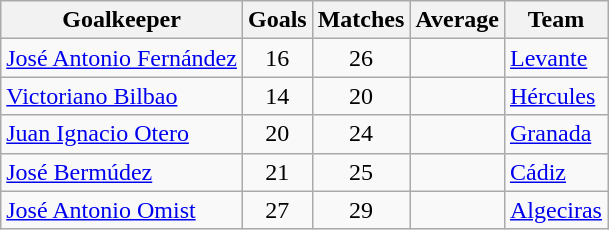<table class="wikitable sortable">
<tr>
<th>Goalkeeper</th>
<th>Goals</th>
<th>Matches</th>
<th>Average</th>
<th>Team</th>
</tr>
<tr>
<td> <a href='#'>José Antonio Fernández</a></td>
<td style="text-align:center;">16</td>
<td style="text-align:center;">26</td>
<td style="text-align:center;"></td>
<td><a href='#'>Levante</a></td>
</tr>
<tr>
<td> <a href='#'>Victoriano Bilbao</a></td>
<td style="text-align:center;">14</td>
<td style="text-align:center;">20</td>
<td style="text-align:center;"></td>
<td><a href='#'>Hércules</a></td>
</tr>
<tr>
<td> <a href='#'>Juan Ignacio Otero</a></td>
<td style="text-align:center;">20</td>
<td style="text-align:center;">24</td>
<td style="text-align:center;"></td>
<td><a href='#'>Granada</a></td>
</tr>
<tr>
<td> <a href='#'>José Bermúdez</a></td>
<td style="text-align:center;">21</td>
<td style="text-align:center;">25</td>
<td style="text-align:center;"></td>
<td><a href='#'>Cádiz</a></td>
</tr>
<tr>
<td> <a href='#'>José Antonio Omist</a></td>
<td style="text-align:center;">27</td>
<td style="text-align:center;">29</td>
<td style="text-align:center;"></td>
<td><a href='#'>Algeciras</a></td>
</tr>
</table>
